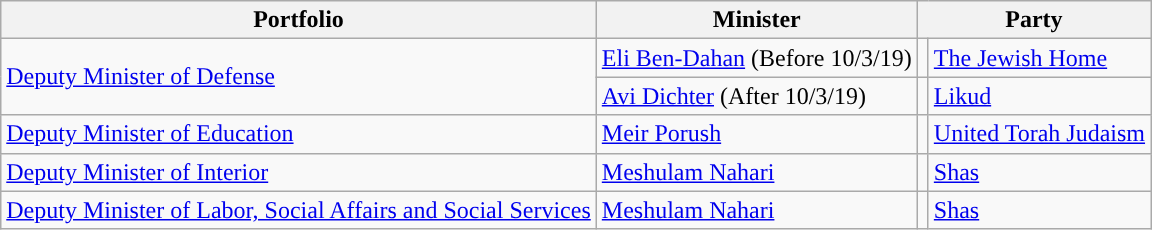<table class=wikitable>
<tr>
<th>Portfolio</th>
<th>Minister</th>
<th colspan=2>Party</th>
</tr>
<tr>
<td rowspan=2><a href='#'>Deputy Minister of Defense</a></td>
<td><a href='#'>Eli Ben-Dahan</a> (Before 10/3/19)</td>
<td style="background:"></td>
<td><a href='#'>The Jewish Home</a></td>
</tr>
<tr>
<td><a href='#'>Avi Dichter</a> (After 10/3/19)</td>
<td style="background:"></td>
<td><a href='#'>Likud</a></td>
</tr>
<tr>
<td><a href='#'>Deputy Minister of Education</a></td>
<td><a href='#'>Meir Porush</a></td>
<td style="background:"></td>
<td><a href='#'>United Torah Judaism</a></td>
</tr>
<tr>
<td><a href='#'>Deputy Minister of Interior</a></td>
<td><a href='#'>Meshulam Nahari</a></td>
<td style="background:"></td>
<td><a href='#'>Shas</a></td>
</tr>
<tr>
<td><a href='#'>Deputy Minister of Labor, Social Affairs and Social Services</a></td>
<td><a href='#'>Meshulam Nahari</a></td>
<td style="background:"></td>
<td><a href='#'>Shas</a></td>
</tr>
</table>
